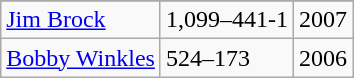<table class="wikitable">
<tr>
</tr>
<tr>
<td><a href='#'>Jim Brock</a></td>
<td>1,099–441-1</td>
<td>2007</td>
</tr>
<tr>
<td><a href='#'>Bobby Winkles</a></td>
<td>524–173</td>
<td>2006</td>
</tr>
</table>
